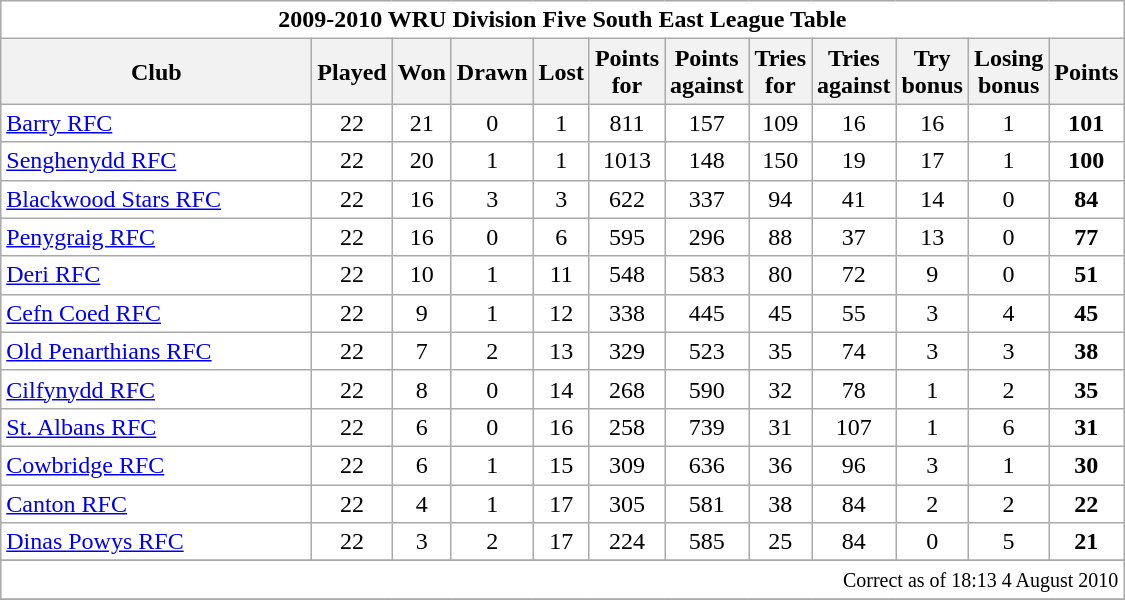<table class="wikitable" style="float:left; margin-right:15px; text-align: center;">
<tr>
<td colspan="12" bgcolor="#FFFFFF" cellpadding="0" cellspacing="0"><strong>2009-2010 WRU Division Five South East League Table</strong></td>
</tr>
<tr>
<th bgcolor="#efefef" width="200">Club</th>
<th bgcolor="#efefef" width="20">Played</th>
<th bgcolor="#efefef" width="20">Won</th>
<th bgcolor="#efefef" width="20">Drawn</th>
<th bgcolor="#efefef" width="20">Lost</th>
<th bgcolor="#efefef" width="20">Points for</th>
<th bgcolor="#efefef" width="20">Points against</th>
<th bgcolor="#efefef" width="20">Tries for</th>
<th bgcolor="#efefef" width="20">Tries against</th>
<th bgcolor="#efefef" width="20">Try bonus</th>
<th bgcolor="#efefef" width="20">Losing bonus</th>
<th bgcolor="#efefef" width="20">Points</th>
</tr>
<tr bgcolor=#ffffff align=center>
<td align=left><a href='#'>Barry RFC</a></td>
<td>22</td>
<td>21</td>
<td>0</td>
<td>1</td>
<td>811</td>
<td>157</td>
<td>109</td>
<td>16</td>
<td>16</td>
<td>1</td>
<td><strong>101</strong></td>
</tr>
<tr bgcolor=#ffffff align=center>
<td align=left><a href='#'>Senghenydd RFC</a></td>
<td>22</td>
<td>20</td>
<td>1</td>
<td>1</td>
<td>1013</td>
<td>148</td>
<td>150</td>
<td>19</td>
<td>17</td>
<td>1</td>
<td><strong>100</strong></td>
</tr>
<tr bgcolor=#ffffff align=center>
<td align=left><a href='#'>Blackwood Stars RFC</a></td>
<td>22</td>
<td>16</td>
<td>3</td>
<td>3</td>
<td>622</td>
<td>337</td>
<td>94</td>
<td>41</td>
<td>14</td>
<td>0</td>
<td><strong>84</strong></td>
</tr>
<tr bgcolor=#ffffff align=center>
<td align=left><a href='#'>Penygraig RFC</a></td>
<td>22</td>
<td>16</td>
<td>0</td>
<td>6</td>
<td>595</td>
<td>296</td>
<td>88</td>
<td>37</td>
<td>13</td>
<td>0</td>
<td><strong>77</strong></td>
</tr>
<tr bgcolor=#ffffff align=center>
<td align=left><a href='#'>Deri RFC</a></td>
<td>22</td>
<td>10</td>
<td>1</td>
<td>11</td>
<td>548</td>
<td>583</td>
<td>80</td>
<td>72</td>
<td>9</td>
<td>0</td>
<td><strong>51</strong></td>
</tr>
<tr bgcolor=#ffffff align=center>
<td align=left><a href='#'>Cefn Coed RFC</a></td>
<td>22</td>
<td>9</td>
<td>1</td>
<td>12</td>
<td>338</td>
<td>445</td>
<td>45</td>
<td>55</td>
<td>3</td>
<td>4</td>
<td><strong>45</strong></td>
</tr>
<tr bgcolor=#ffffff align=center>
<td align=left><a href='#'>Old Penarthians RFC</a></td>
<td>22</td>
<td>7</td>
<td>2</td>
<td>13</td>
<td>329</td>
<td>523</td>
<td>35</td>
<td>74</td>
<td>3</td>
<td>3</td>
<td><strong>38</strong></td>
</tr>
<tr bgcolor=#ffffff align=center>
<td align=left><a href='#'>Cilfynydd RFC</a></td>
<td>22</td>
<td>8</td>
<td>0</td>
<td>14</td>
<td>268</td>
<td>590</td>
<td>32</td>
<td>78</td>
<td>1</td>
<td>2</td>
<td><strong>35</strong></td>
</tr>
<tr bgcolor=#ffffff align=center>
<td align=left><a href='#'>St. Albans RFC</a></td>
<td>22</td>
<td>6</td>
<td>0</td>
<td>16</td>
<td>258</td>
<td>739</td>
<td>31</td>
<td>107</td>
<td>1</td>
<td>6</td>
<td><strong>31</strong></td>
</tr>
<tr bgcolor=#ffffff align=center>
<td align=left><a href='#'>Cowbridge RFC</a></td>
<td>22</td>
<td>6</td>
<td>1</td>
<td>15</td>
<td>309</td>
<td>636</td>
<td>36</td>
<td>96</td>
<td>3</td>
<td>1</td>
<td><strong>30</strong></td>
</tr>
<tr bgcolor=#ffffff align=center>
<td align=left><a href='#'>Canton RFC</a></td>
<td>22</td>
<td>4</td>
<td>1</td>
<td>17</td>
<td>305</td>
<td>581</td>
<td>38</td>
<td>84</td>
<td>2</td>
<td>2</td>
<td><strong>22</strong></td>
</tr>
<tr bgcolor=#ffffff align=center>
<td align=left><a href='#'>Dinas Powys RFC</a></td>
<td>22</td>
<td>3</td>
<td>2</td>
<td>17</td>
<td>224</td>
<td>585</td>
<td>25</td>
<td>84</td>
<td>0</td>
<td>5</td>
<td><strong>21</strong></td>
</tr>
<tr bgcolor=#ffffff align=center>
</tr>
<tr bgcolor=#ffffff align=center>
</tr>
<tr>
<td colspan="12" align="right" bgcolor="#FFFFFF" cellpadding="0" cellspacing="0"><small>Correct as of 18:13 4 August 2010</small></td>
</tr>
<tr>
</tr>
</table>
